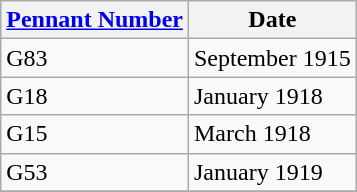<table class="wikitable" style="text-align:left">
<tr>
<th><a href='#'>Pennant Number</a></th>
<th>Date</th>
</tr>
<tr>
<td>G83</td>
<td>September 1915</td>
</tr>
<tr>
<td>G18</td>
<td>January 1918</td>
</tr>
<tr>
<td>G15</td>
<td>March 1918</td>
</tr>
<tr>
<td>G53</td>
<td>January 1919</td>
</tr>
<tr>
</tr>
</table>
